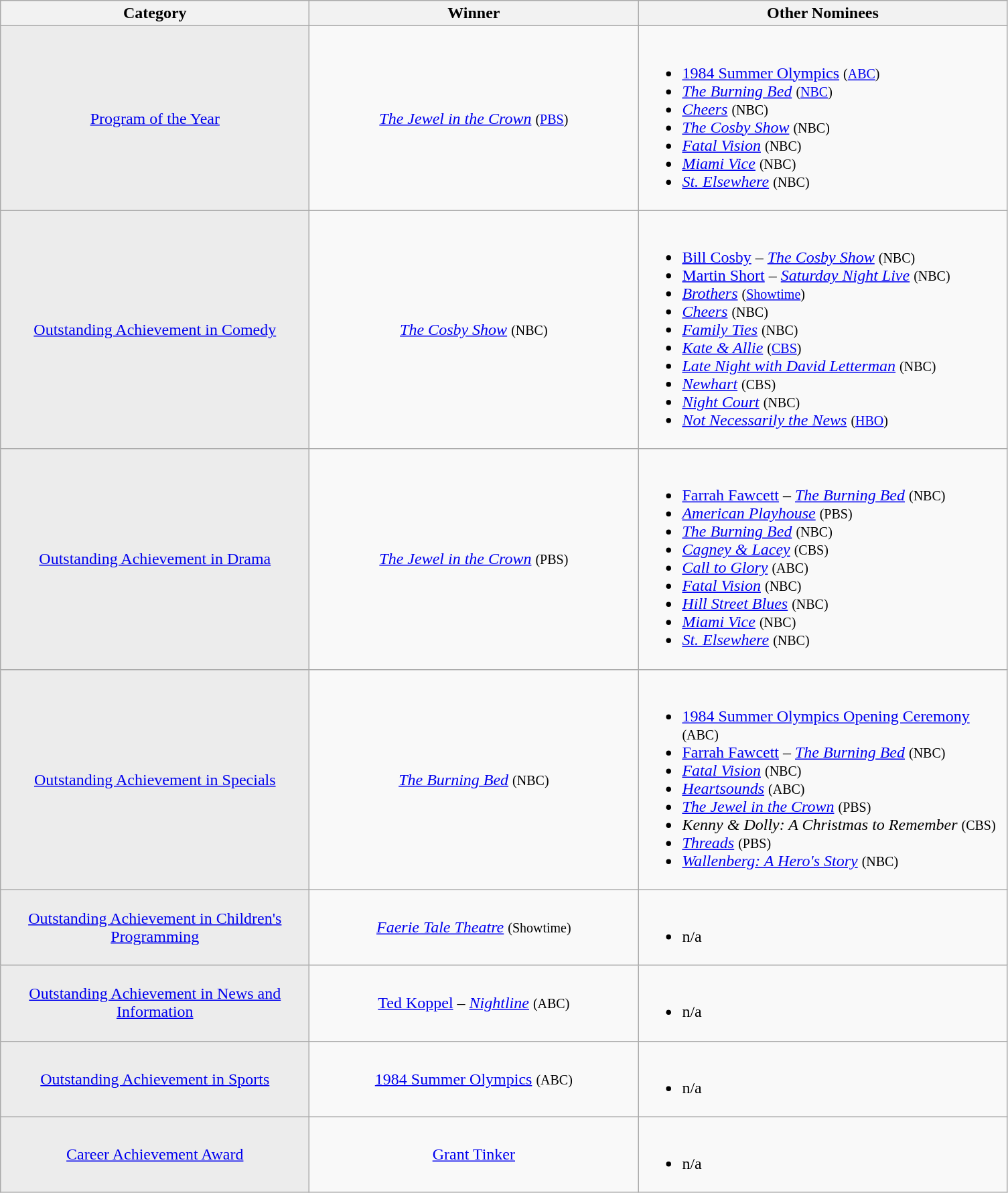<table class="wikitable">
<tr>
<th width="300">Category</th>
<th width="320">Winner</th>
<th width="360">Other Nominees</th>
</tr>
<tr>
<td align="center" style="background: #ececec; color: grey; vertical-align: middle; text-align: center;" class="table-na"><a href='#'>Program of the Year</a></td>
<td align="center"><em><a href='#'>The Jewel in the Crown</a></em> <small>(<a href='#'>PBS</a>)</small></td>
<td><br><ul><li><a href='#'>1984 Summer Olympics</a> <small>(<a href='#'>ABC</a>)</small></li><li><em><a href='#'>The Burning Bed</a></em> <small>(<a href='#'>NBC</a>)</small></li><li><em><a href='#'>Cheers</a></em> <small>(NBC)</small></li><li><em><a href='#'>The Cosby Show</a></em> <small>(NBC)</small></li><li><em><a href='#'>Fatal Vision</a></em> <small>(NBC)</small></li><li><em><a href='#'>Miami Vice</a></em> <small>(NBC)</small></li><li><em><a href='#'>St. Elsewhere</a></em> <small>(NBC)</small></li></ul></td>
</tr>
<tr>
<td align="center" style="background: #ececec; color: grey; vertical-align: middle; text-align: center;" class="table-na"><a href='#'>Outstanding Achievement in Comedy</a></td>
<td align="center"><em><a href='#'>The Cosby Show</a></em> <small>(NBC)</small></td>
<td><br><ul><li><a href='#'>Bill Cosby</a> – <em><a href='#'>The Cosby Show</a></em> <small>(NBC)</small></li><li><a href='#'>Martin Short</a> – <em><a href='#'>Saturday Night Live</a></em> <small>(NBC)</small></li><li><em><a href='#'>Brothers</a></em> <small>(<a href='#'>Showtime</a>)</small></li><li><em><a href='#'>Cheers</a></em> <small>(NBC)</small></li><li><em><a href='#'>Family Ties</a></em> <small>(NBC)</small></li><li><em><a href='#'>Kate & Allie</a></em> <small>(<a href='#'>CBS</a>)</small></li><li><em><a href='#'>Late Night with David Letterman</a></em> <small>(NBC)</small></li><li><em><a href='#'>Newhart</a></em> <small>(CBS)</small></li><li><em><a href='#'>Night Court</a></em> <small>(NBC)</small></li><li><em><a href='#'>Not Necessarily the News</a></em> <small>(<a href='#'>HBO</a>)</small></li></ul></td>
</tr>
<tr>
<td align="center" style="background: #ececec; color: grey; vertical-align: middle; text-align: center;" class="table-na"><a href='#'>Outstanding Achievement in Drama</a></td>
<td align="center"><em><a href='#'>The Jewel in the Crown</a></em> <small>(PBS)</small></td>
<td><br><ul><li><a href='#'>Farrah Fawcett</a> – <em><a href='#'>The Burning Bed</a></em> <small>(NBC)</small></li><li><em><a href='#'>American Playhouse</a></em> <small>(PBS)</small></li><li><em><a href='#'>The Burning Bed</a></em> <small>(NBC)</small></li><li><em><a href='#'>Cagney & Lacey</a></em> <small>(CBS)</small></li><li><em><a href='#'>Call to Glory</a></em> <small>(ABC)</small></li><li><em><a href='#'>Fatal Vision</a></em> <small>(NBC)</small></li><li><em><a href='#'>Hill Street Blues</a></em> <small>(NBC)</small></li><li><em><a href='#'>Miami Vice</a></em> <small>(NBC)</small></li><li><em><a href='#'>St. Elsewhere</a></em> <small>(NBC)</small></li></ul></td>
</tr>
<tr>
<td align="center" style="background: #ececec; color: grey; vertical-align: middle; text-align: center;" class="table-na"><a href='#'>Outstanding Achievement in Specials</a></td>
<td align="center"><em><a href='#'>The Burning Bed</a></em> <small>(NBC)</small></td>
<td><br><ul><li><a href='#'>1984 Summer Olympics Opening Ceremony</a> <small>(ABC)</small></li><li><a href='#'>Farrah Fawcett</a> – <em><a href='#'>The Burning Bed</a></em> <small>(NBC)</small></li><li><em><a href='#'>Fatal Vision</a></em> <small>(NBC)</small></li><li><em><a href='#'>Heartsounds</a></em> <small>(ABC)</small></li><li><em><a href='#'>The Jewel in the Crown</a></em> <small>(PBS)</small></li><li><em>Kenny & Dolly: A Christmas to Remember</em> <small>(CBS)</small></li><li><em><a href='#'>Threads</a></em> <small>(PBS)</small></li><li><em><a href='#'>Wallenberg: A Hero's Story</a></em> <small>(NBC)</small></li></ul></td>
</tr>
<tr>
<td align="center" style="background: #ececec; color: grey; vertical-align: middle; text-align: center;" class="table-na"><a href='#'>Outstanding Achievement in Children's Programming</a></td>
<td align="center"><em><a href='#'>Faerie Tale Theatre</a></em> <small>(Showtime)</small></td>
<td><br><ul><li>n/a</li></ul></td>
</tr>
<tr>
<td align="center" style="background: #ececec; color: grey; vertical-align: middle; text-align: center;" class="table-na"><a href='#'>Outstanding Achievement in News and Information</a></td>
<td align="center"><a href='#'>Ted Koppel</a> – <em><a href='#'>Nightline</a></em> <small>(ABC)</small></td>
<td><br><ul><li>n/a</li></ul></td>
</tr>
<tr>
<td align="center" style="background: #ececec; color: grey; vertical-align: middle; text-align: center;" class="table-na"><a href='#'>Outstanding Achievement in Sports</a></td>
<td align="center"><a href='#'>1984 Summer Olympics</a> <small>(ABC)</small></td>
<td><br><ul><li>n/a</li></ul></td>
</tr>
<tr>
<td align="center" style="background: #ececec; color: grey; vertical-align: middle; text-align: center;" class="table-na"><a href='#'>Career Achievement Award</a></td>
<td align="center"><a href='#'>Grant Tinker</a></td>
<td><br><ul><li>n/a</li></ul></td>
</tr>
</table>
